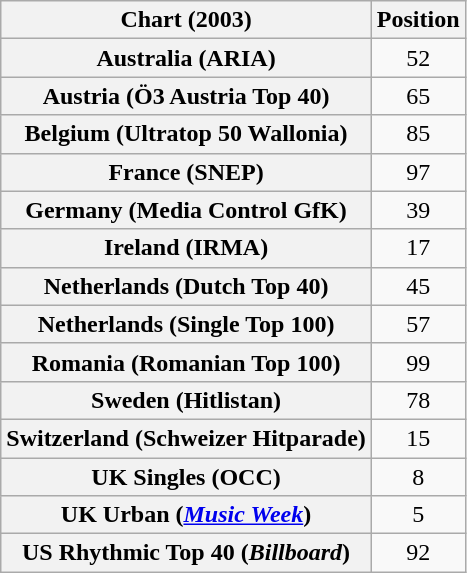<table class="wikitable sortable plainrowheaders" style="text-align:center">
<tr>
<th scope="col">Chart (2003)</th>
<th scope="col">Position</th>
</tr>
<tr>
<th scope="row">Australia (ARIA)</th>
<td>52</td>
</tr>
<tr>
<th scope="row">Austria (Ö3 Austria Top 40)</th>
<td>65</td>
</tr>
<tr>
<th scope="row">Belgium (Ultratop 50 Wallonia)</th>
<td>85</td>
</tr>
<tr>
<th scope="row">France (SNEP)</th>
<td>97</td>
</tr>
<tr>
<th scope="row">Germany (Media Control GfK)</th>
<td>39</td>
</tr>
<tr>
<th scope="row">Ireland (IRMA)</th>
<td>17</td>
</tr>
<tr>
<th scope="row">Netherlands (Dutch Top 40)</th>
<td>45</td>
</tr>
<tr>
<th scope="row">Netherlands (Single Top 100)</th>
<td>57</td>
</tr>
<tr>
<th scope="row">Romania (Romanian Top 100)</th>
<td>99</td>
</tr>
<tr>
<th scope="row">Sweden (Hitlistan)</th>
<td>78</td>
</tr>
<tr>
<th scope="row">Switzerland (Schweizer Hitparade)</th>
<td>15</td>
</tr>
<tr>
<th scope="row">UK Singles (OCC)</th>
<td>8</td>
</tr>
<tr>
<th scope="row">UK Urban (<em><a href='#'>Music Week</a></em>)</th>
<td>5</td>
</tr>
<tr>
<th scope="row">US Rhythmic Top 40 (<em>Billboard</em>)</th>
<td>92</td>
</tr>
</table>
